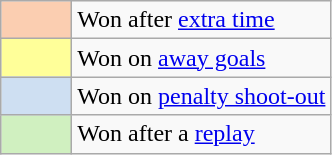<table class="wikitable">
<tr>
<td width="40" align="center" bgcolor="#fbceb1"></td>
<td>Won after <a href='#'>extra time</a></td>
</tr>
<tr>
<td width="40" align="center" bgcolor="#ffff99"></td>
<td>Won on <a href='#'>away goals</a></td>
</tr>
<tr>
<td width="40" align="center" bgcolor="#cedff2"></td>
<td>Won on <a href='#'>penalty shoot-out</a></td>
</tr>
<tr>
<td width="40" align="center" bgcolor="#d0f0c0"></td>
<td>Won after a <a href='#'>replay</a></td>
</tr>
</table>
